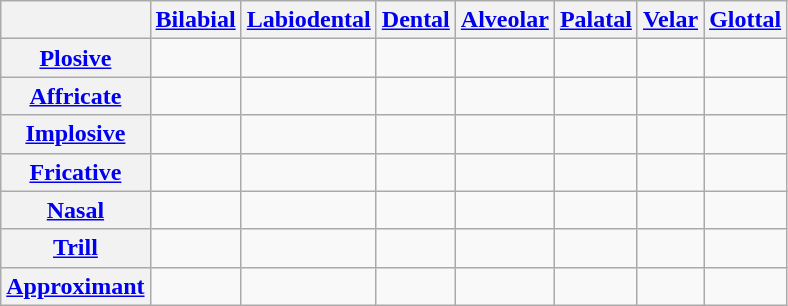<table class="wikitable">
<tr>
<th></th>
<th><a href='#'>Bilabial</a></th>
<th><a href='#'>Labiodental</a></th>
<th><a href='#'>Dental</a></th>
<th><a href='#'>Alveolar</a></th>
<th><a href='#'>Palatal</a></th>
<th><a href='#'>Velar</a></th>
<th><a href='#'>Glottal</a></th>
</tr>
<tr>
<th><a href='#'>Plosive</a></th>
<td> </td>
<td></td>
<td> </td>
<td> </td>
<td></td>
<td> </td>
<td></td>
</tr>
<tr>
<th><a href='#'>Affricate</a></th>
<td></td>
<td></td>
<td></td>
<td> </td>
<td> </td>
<td></td>
<td></td>
</tr>
<tr>
<th><a href='#'>Implosive</a></th>
<td></td>
<td></td>
<td></td>
<td></td>
<td></td>
<td></td>
<td></td>
</tr>
<tr>
<th><a href='#'>Fricative</a></th>
<td> </td>
<td> </td>
<td></td>
<td> </td>
<td></td>
<td></td>
<td></td>
</tr>
<tr>
<th><a href='#'>Nasal</a></th>
<td></td>
<td></td>
<td></td>
<td></td>
<td></td>
<td></td>
<td></td>
</tr>
<tr>
<th><a href='#'>Trill</a></th>
<td></td>
<td></td>
<td></td>
<td> </td>
<td></td>
<td></td>
<td></td>
</tr>
<tr>
<th><a href='#'>Approximant</a></th>
<td></td>
<td></td>
<td></td>
<td></td>
<td></td>
<td></td>
<td></td>
</tr>
</table>
